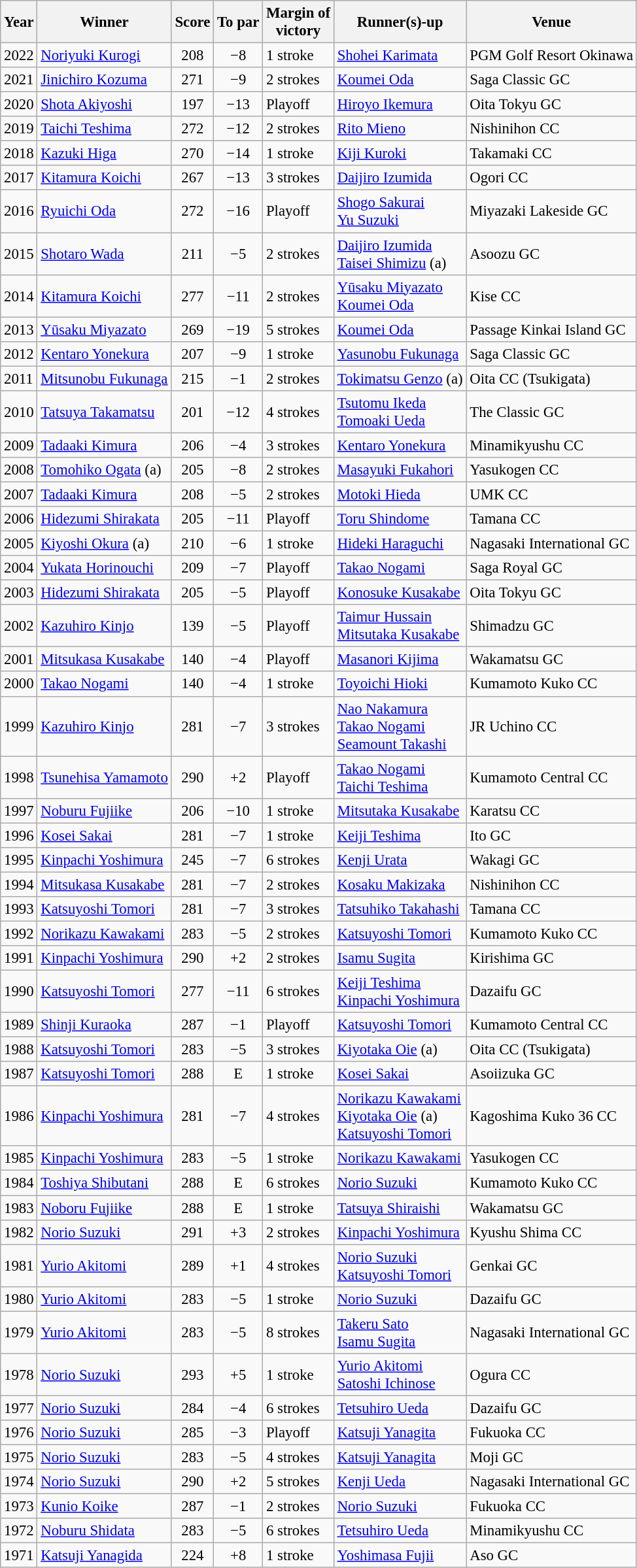<table class=wikitable style="font-size:95%">
<tr>
<th>Year</th>
<th>Winner</th>
<th>Score</th>
<th>To par</th>
<th>Margin of<br>victory</th>
<th>Runner(s)-up</th>
<th>Venue</th>
</tr>
<tr>
<td>2022</td>
<td><a href='#'>Noriyuki Kurogi</a></td>
<td align=center>208</td>
<td align=center>−8</td>
<td>1 stroke</td>
<td><a href='#'>Shohei Karimata</a></td>
<td>PGM Golf Resort Okinawa</td>
</tr>
<tr>
<td>2021</td>
<td><a href='#'>Jinichiro Kozuma</a></td>
<td align=center>271</td>
<td align=center>−9</td>
<td>2 strokes</td>
<td><a href='#'>Koumei Oda</a></td>
<td>Saga Classic GC</td>
</tr>
<tr>
<td>2020</td>
<td><a href='#'>Shota Akiyoshi</a></td>
<td align=center>197</td>
<td align=center>−13</td>
<td>Playoff</td>
<td><a href='#'>Hiroyo Ikemura</a></td>
<td>Oita Tokyu GC</td>
</tr>
<tr>
<td>2019</td>
<td><a href='#'>Taichi Teshima</a></td>
<td align=center>272</td>
<td align=center>−12</td>
<td>2 strokes</td>
<td><a href='#'>Rito Mieno</a></td>
<td>Nishinihon CC</td>
</tr>
<tr>
<td>2018</td>
<td><a href='#'>Kazuki Higa</a></td>
<td align=center>270</td>
<td align=center>−14</td>
<td>1 stroke</td>
<td><a href='#'>Kiji Kuroki</a></td>
<td>Takamaki CC</td>
</tr>
<tr>
<td>2017</td>
<td><a href='#'>Kitamura Koichi</a></td>
<td align=center>267</td>
<td align=center>−13</td>
<td>3 strokes</td>
<td><a href='#'>Daijiro Izumida</a></td>
<td>Ogori CC</td>
</tr>
<tr>
<td>2016</td>
<td><a href='#'>Ryuichi Oda</a></td>
<td align=center>272</td>
<td align=center>−16</td>
<td>Playoff</td>
<td><a href='#'>Shogo Sakurai</a><br><a href='#'>Yu Suzuki</a></td>
<td>Miyazaki Lakeside GC</td>
</tr>
<tr>
<td>2015</td>
<td><a href='#'>Shotaro Wada</a></td>
<td align=center>211</td>
<td align=center>−5</td>
<td>2 strokes</td>
<td><a href='#'>Daijiro Izumida</a><br><a href='#'>Taisei Shimizu</a> (a)</td>
<td>Asoozu GC</td>
</tr>
<tr>
<td>2014</td>
<td><a href='#'>Kitamura Koichi</a></td>
<td align=center>277</td>
<td align=center>−11</td>
<td>2 strokes</td>
<td><a href='#'>Yūsaku Miyazato</a><br><a href='#'>Koumei Oda</a></td>
<td>Kise CC</td>
</tr>
<tr>
<td>2013</td>
<td><a href='#'>Yūsaku Miyazato</a></td>
<td align=center>269</td>
<td align=center>−19</td>
<td>5 strokes</td>
<td><a href='#'>Koumei Oda</a></td>
<td>Passage Kinkai Island GC</td>
</tr>
<tr>
<td>2012</td>
<td><a href='#'>Kentaro Yonekura</a></td>
<td align=center>207</td>
<td align=center>−9</td>
<td>1 stroke</td>
<td><a href='#'>Yasunobu Fukunaga</a></td>
<td>Saga Classic GC</td>
</tr>
<tr>
<td>2011</td>
<td><a href='#'>Mitsunobu Fukunaga</a></td>
<td align=center>215</td>
<td align=center>−1</td>
<td>2 strokes</td>
<td><a href='#'>Tokimatsu Genzo</a> (a)</td>
<td>Oita CC (Tsukigata)</td>
</tr>
<tr>
<td>2010</td>
<td><a href='#'>Tatsuya Takamatsu</a></td>
<td align=center>201</td>
<td align=center>−12</td>
<td>4 strokes</td>
<td><a href='#'>Tsutomu Ikeda</a><br><a href='#'>Tomoaki Ueda</a></td>
<td>The Classic GC</td>
</tr>
<tr>
<td>2009</td>
<td><a href='#'>Tadaaki Kimura</a></td>
<td align=center>206</td>
<td align=center>−4</td>
<td>3 strokes</td>
<td><a href='#'>Kentaro Yonekura</a></td>
<td>Minamikyushu CC</td>
</tr>
<tr>
<td>2008</td>
<td><a href='#'>Tomohiko Ogata</a> (a)</td>
<td align=center>205</td>
<td align=center>−8</td>
<td>2 strokes</td>
<td><a href='#'>Masayuki Fukahori</a></td>
<td>Yasukogen CC</td>
</tr>
<tr>
<td>2007</td>
<td><a href='#'>Tadaaki Kimura</a></td>
<td align=center>208</td>
<td align=center>−5</td>
<td>2 strokes</td>
<td><a href='#'>Motoki Hieda</a></td>
<td>UMK CC</td>
</tr>
<tr>
<td>2006</td>
<td><a href='#'>Hidezumi Shirakata</a></td>
<td align=center>205</td>
<td align=center>−11</td>
<td>Playoff</td>
<td><a href='#'>Toru Shindome</a></td>
<td>Tamana CC</td>
</tr>
<tr>
<td>2005</td>
<td><a href='#'>Kiyoshi Okura</a> (a)</td>
<td align=center>210</td>
<td align=center>−6</td>
<td>1 stroke</td>
<td><a href='#'>Hideki Haraguchi</a></td>
<td>Nagasaki International GC</td>
</tr>
<tr>
<td>2004</td>
<td><a href='#'>Yukata Horinouchi</a></td>
<td align=center>209</td>
<td align=center>−7</td>
<td>Playoff</td>
<td><a href='#'>Takao Nogami</a></td>
<td>Saga Royal GC</td>
</tr>
<tr>
<td>2003</td>
<td><a href='#'>Hidezumi Shirakata</a></td>
<td align=center>205</td>
<td align=center>−5</td>
<td>Playoff</td>
<td><a href='#'>Konosuke Kusakabe</a></td>
<td>Oita Tokyu GC</td>
</tr>
<tr>
<td>2002</td>
<td><a href='#'>Kazuhiro Kinjo</a></td>
<td align=center>139</td>
<td align=center>−5</td>
<td>Playoff</td>
<td><a href='#'>Taimur Hussain</a><br><a href='#'>Mitsutaka Kusakabe</a></td>
<td>Shimadzu GC</td>
</tr>
<tr>
<td>2001</td>
<td><a href='#'>Mitsukasa Kusakabe</a></td>
<td align=center>140</td>
<td align=center>−4</td>
<td>Playoff</td>
<td><a href='#'>Masanori Kijima</a></td>
<td>Wakamatsu GC</td>
</tr>
<tr>
<td>2000</td>
<td><a href='#'>Takao Nogami</a></td>
<td align=center>140</td>
<td align=center>−4</td>
<td>1 stroke</td>
<td><a href='#'>Toyoichi Hioki</a></td>
<td>Kumamoto Kuko CC</td>
</tr>
<tr>
<td>1999</td>
<td><a href='#'>Kazuhiro Kinjo</a></td>
<td align=center>281</td>
<td align=center>−7</td>
<td>3 strokes</td>
<td><a href='#'>Nao Nakamura</a><br><a href='#'>Takao Nogami</a><br><a href='#'>Seamount Takashi</a></td>
<td>JR Uchino CC</td>
</tr>
<tr>
<td>1998</td>
<td><a href='#'>Tsunehisa Yamamoto</a></td>
<td align=center>290</td>
<td align=center>+2</td>
<td>Playoff</td>
<td><a href='#'>Takao Nogami</a><br><a href='#'>Taichi Teshima</a></td>
<td>Kumamoto Central CC</td>
</tr>
<tr>
<td>1997</td>
<td><a href='#'>Noburu Fujiike</a></td>
<td align=center>206</td>
<td align=center>−10</td>
<td>1 stroke</td>
<td><a href='#'>Mitsutaka Kusakabe</a></td>
<td>Karatsu CC</td>
</tr>
<tr>
<td>1996</td>
<td><a href='#'>Kosei Sakai</a></td>
<td align=center>281</td>
<td align=center>−7</td>
<td>1 stroke</td>
<td><a href='#'>Keiji Teshima</a></td>
<td>Ito GC</td>
</tr>
<tr>
<td>1995</td>
<td><a href='#'>Kinpachi Yoshimura</a></td>
<td align=center>245</td>
<td align=center>−7</td>
<td>6 strokes</td>
<td><a href='#'>Kenji Urata</a></td>
<td>Wakagi GC</td>
</tr>
<tr>
<td>1994</td>
<td><a href='#'>Mitsukasa Kusakabe</a></td>
<td align=center>281</td>
<td align=center>−7</td>
<td>2 strokes</td>
<td><a href='#'>Kosaku Makizaka</a></td>
<td>Nishinihon CC</td>
</tr>
<tr>
<td>1993</td>
<td><a href='#'>Katsuyoshi Tomori</a></td>
<td align=center>281</td>
<td align=center>−7</td>
<td>3 strokes</td>
<td><a href='#'>Tatsuhiko Takahashi</a></td>
<td>Tamana CC</td>
</tr>
<tr>
<td>1992</td>
<td><a href='#'>Norikazu Kawakami</a></td>
<td align=center>283</td>
<td align=center>−5</td>
<td>2 strokes</td>
<td><a href='#'>Katsuyoshi Tomori</a></td>
<td>Kumamoto Kuko CC</td>
</tr>
<tr>
<td>1991</td>
<td><a href='#'>Kinpachi Yoshimura</a></td>
<td align=center>290</td>
<td align=center>+2</td>
<td>2 strokes</td>
<td><a href='#'>Isamu Sugita</a></td>
<td>Kirishima GC</td>
</tr>
<tr>
<td>1990</td>
<td><a href='#'>Katsuyoshi Tomori</a></td>
<td align=center>277</td>
<td align=center>−11</td>
<td>6 strokes</td>
<td><a href='#'>Keiji Teshima</a><br><a href='#'>Kinpachi Yoshimura</a></td>
<td>Dazaifu GC</td>
</tr>
<tr>
<td>1989</td>
<td><a href='#'>Shinji Kuraoka</a></td>
<td align=center>287</td>
<td align=center>−1</td>
<td>Playoff</td>
<td><a href='#'>Katsuyoshi Tomori</a></td>
<td>Kumamoto Central CC</td>
</tr>
<tr>
<td>1988</td>
<td><a href='#'>Katsuyoshi Tomori</a></td>
<td align=center>283</td>
<td align=center>−5</td>
<td>3 strokes</td>
<td><a href='#'>Kiyotaka Oie</a> (a)</td>
<td>Oita CC (Tsukigata)</td>
</tr>
<tr>
<td>1987</td>
<td><a href='#'>Katsuyoshi Tomori</a></td>
<td align=center>288</td>
<td align=center>E</td>
<td>1 stroke</td>
<td><a href='#'>Kosei Sakai</a></td>
<td>Asoiizuka GC</td>
</tr>
<tr>
<td>1986</td>
<td><a href='#'>Kinpachi Yoshimura</a></td>
<td align=center>281</td>
<td align=center>−7</td>
<td>4 strokes</td>
<td><a href='#'>Norikazu Kawakami</a><br><a href='#'>Kiyotaka Oie</a> (a)<br><a href='#'>Katsuyoshi Tomori</a></td>
<td>Kagoshima Kuko 36 CC</td>
</tr>
<tr>
<td>1985</td>
<td><a href='#'>Kinpachi Yoshimura</a></td>
<td align=center>283</td>
<td align=center>−5</td>
<td>1 stroke</td>
<td><a href='#'>Norikazu Kawakami</a></td>
<td>Yasukogen CC</td>
</tr>
<tr>
<td>1984</td>
<td><a href='#'>Toshiya Shibutani</a></td>
<td align=center>288</td>
<td align=center>E</td>
<td>6 strokes</td>
<td><a href='#'>Norio Suzuki</a></td>
<td>Kumamoto Kuko CC</td>
</tr>
<tr>
<td>1983</td>
<td><a href='#'>Noboru Fujiike</a></td>
<td align=center>288</td>
<td align=center>E</td>
<td>1 stroke</td>
<td><a href='#'>Tatsuya Shiraishi</a></td>
<td>Wakamatsu GC</td>
</tr>
<tr>
<td>1982</td>
<td><a href='#'>Norio Suzuki</a></td>
<td align=center>291</td>
<td align=center>+3</td>
<td>2 strokes</td>
<td><a href='#'>Kinpachi Yoshimura</a></td>
<td>Kyushu Shima CC</td>
</tr>
<tr>
<td>1981</td>
<td><a href='#'>Yurio Akitomi</a></td>
<td align=center>289</td>
<td align=center>+1</td>
<td>4 strokes</td>
<td><a href='#'>Norio Suzuki</a><br><a href='#'>Katsuyoshi Tomori</a></td>
<td>Genkai GC</td>
</tr>
<tr>
<td>1980</td>
<td><a href='#'>Yurio Akitomi</a></td>
<td align=center>283</td>
<td align=center>−5</td>
<td>1 stroke</td>
<td><a href='#'>Norio Suzuki</a></td>
<td>Dazaifu GC</td>
</tr>
<tr>
<td>1979</td>
<td><a href='#'>Yurio Akitomi</a></td>
<td align=center>283</td>
<td align=center>−5</td>
<td>8 strokes</td>
<td><a href='#'>Takeru Sato</a><br><a href='#'>Isamu Sugita</a></td>
<td>Nagasaki International GC</td>
</tr>
<tr>
<td>1978</td>
<td><a href='#'>Norio Suzuki</a></td>
<td align=center>293</td>
<td align=center>+5</td>
<td>1 stroke</td>
<td><a href='#'>Yurio Akitomi</a><br><a href='#'>Satoshi Ichinose</a></td>
<td>Ogura CC</td>
</tr>
<tr>
<td>1977</td>
<td><a href='#'>Norio Suzuki</a></td>
<td align=center>284</td>
<td align=center>−4</td>
<td>6 strokes</td>
<td><a href='#'>Tetsuhiro Ueda</a></td>
<td>Dazaifu GC</td>
</tr>
<tr>
<td>1976</td>
<td><a href='#'>Norio Suzuki</a></td>
<td align=center>285</td>
<td align=center>−3</td>
<td>Playoff</td>
<td><a href='#'>Katsuji Yanagita</a></td>
<td>Fukuoka CC</td>
</tr>
<tr>
<td>1975</td>
<td><a href='#'>Norio Suzuki</a></td>
<td align=center>283</td>
<td align=center>−5</td>
<td>4 strokes</td>
<td><a href='#'>Katsuji Yanagita</a></td>
<td>Moji GC</td>
</tr>
<tr>
<td>1974</td>
<td><a href='#'>Norio Suzuki</a></td>
<td align=center>290</td>
<td align=center>+2</td>
<td>5 strokes</td>
<td><a href='#'>Kenji Ueda</a></td>
<td>Nagasaki International GC</td>
</tr>
<tr>
<td>1973</td>
<td><a href='#'>Kunio Koike</a></td>
<td align=center>287</td>
<td align=center>−1</td>
<td>2 strokes</td>
<td><a href='#'>Norio Suzuki</a></td>
<td>Fukuoka CC</td>
</tr>
<tr>
<td>1972</td>
<td><a href='#'>Noburu Shidata</a></td>
<td align=center>283</td>
<td align=center>−5</td>
<td>6 strokes</td>
<td><a href='#'>Tetsuhiro Ueda</a></td>
<td>Minamikyushu CC</td>
</tr>
<tr>
<td>1971</td>
<td><a href='#'>Katsuji Yanagida</a></td>
<td align=center>224</td>
<td align=center>+8</td>
<td>1 stroke</td>
<td><a href='#'>Yoshimasa Fujii</a></td>
<td>Aso GC</td>
</tr>
</table>
